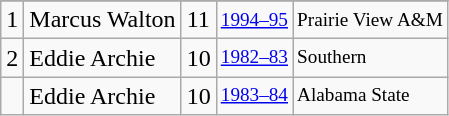<table class="wikitable">
<tr>
</tr>
<tr>
<td>1</td>
<td>Marcus Walton</td>
<td>11</td>
<td style="font-size:80%;"><a href='#'>1994–95</a></td>
<td style="font-size:80%;">Prairie View A&M</td>
</tr>
<tr>
<td>2</td>
<td>Eddie Archie</td>
<td>10</td>
<td style="font-size:80%;"><a href='#'>1982–83</a></td>
<td style="font-size:80%;">Southern</td>
</tr>
<tr>
<td></td>
<td>Eddie Archie</td>
<td>10</td>
<td style="font-size:80%;"><a href='#'>1983–84</a></td>
<td style="font-size:80%;">Alabama State</td>
</tr>
</table>
